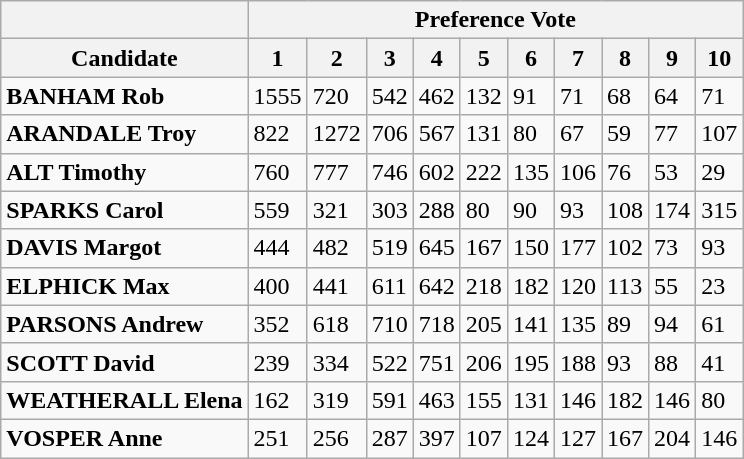<table class="wikitable">
<tr>
<th></th>
<th scope=col style="width: 80px;" colspan="10">Preference Vote</th>
</tr>
<tr>
<th><strong>Candidate</strong></th>
<th><strong>1</strong></th>
<th><strong>2</strong></th>
<th><strong>3</strong></th>
<th><strong>4</strong></th>
<th><strong>5</strong></th>
<th><strong>6</strong></th>
<th><strong>7</strong></th>
<th><strong>8</strong></th>
<th><strong>9</strong></th>
<th><strong>10</strong></th>
</tr>
<tr>
<td><strong>BANHAM Rob</strong></td>
<td>1555</td>
<td>720</td>
<td>542</td>
<td>462</td>
<td>132</td>
<td>91</td>
<td>71</td>
<td>68</td>
<td>64</td>
<td>71</td>
</tr>
<tr>
<td><strong>ARANDALE Troy</strong></td>
<td>822</td>
<td>1272</td>
<td>706</td>
<td>567</td>
<td>131</td>
<td>80</td>
<td>67</td>
<td>59</td>
<td>77</td>
<td>107</td>
</tr>
<tr>
<td><strong>ALT Timothy</strong></td>
<td>760</td>
<td>777</td>
<td>746</td>
<td>602</td>
<td>222</td>
<td>135</td>
<td>106</td>
<td>76</td>
<td>53</td>
<td>29</td>
</tr>
<tr>
<td><strong>SPARKS Carol</strong></td>
<td>559</td>
<td>321</td>
<td>303</td>
<td>288</td>
<td>80</td>
<td>90</td>
<td>93</td>
<td>108</td>
<td>174</td>
<td>315</td>
</tr>
<tr>
<td><strong>DAVIS Margot</strong></td>
<td>444</td>
<td>482</td>
<td>519</td>
<td>645</td>
<td>167</td>
<td>150</td>
<td>177</td>
<td>102</td>
<td>73</td>
<td>93</td>
</tr>
<tr>
<td><strong>ELPHICK Max</strong></td>
<td>400</td>
<td>441</td>
<td>611</td>
<td>642</td>
<td>218</td>
<td>182</td>
<td>120</td>
<td>113</td>
<td>55</td>
<td>23</td>
</tr>
<tr>
<td><strong>PARSONS Andrew</strong></td>
<td>352</td>
<td>618</td>
<td>710</td>
<td>718</td>
<td>205</td>
<td>141</td>
<td>135</td>
<td>89</td>
<td>94</td>
<td>61</td>
</tr>
<tr>
<td><strong>SCOTT David</strong></td>
<td>239</td>
<td>334</td>
<td>522</td>
<td>751</td>
<td>206</td>
<td>195</td>
<td>188</td>
<td>93</td>
<td>88</td>
<td>41</td>
</tr>
<tr>
<td><strong>WEATHERALL Elena</strong></td>
<td>162</td>
<td>319</td>
<td>591</td>
<td>463</td>
<td>155</td>
<td>131</td>
<td>146</td>
<td>182</td>
<td>146</td>
<td>80</td>
</tr>
<tr>
<td><strong>VOSPER Anne</strong></td>
<td>251</td>
<td>256</td>
<td>287</td>
<td>397</td>
<td>107</td>
<td>124</td>
<td>127</td>
<td>167</td>
<td>204</td>
<td>146</td>
</tr>
</table>
